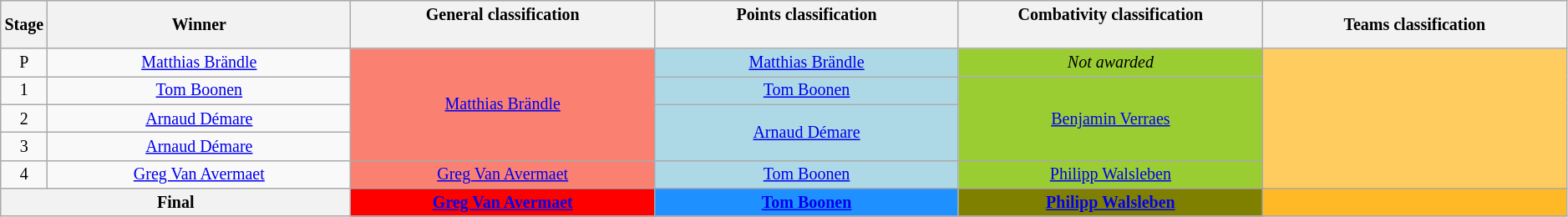<table class="wikitable" style="text-align: center; font-size:smaller;">
<tr style="background-color: #efefef;">
<th width="1%">Stage</th>
<th width="19.8%">Winner</th>
<th width="19.8%">General classification<br><br></th>
<th width="19.8%">Points classification<br><br></th>
<th width="19.8%">Combativity classification<br><br></th>
<th width="19.8%">Teams classification<br></th>
</tr>
<tr>
<td>P</td>
<td><a href='#'>Matthias Brändle</a></td>
<td style="background:salmon" rowspan=4><a href='#'>Matthias Brändle</a></td>
<td style="background:lightblue;"><a href='#'>Matthias Brändle</a></td>
<td style="background:yellowgreen;"><em>Not awarded</em></td>
<td style="background:#FFCD5F;" rowspan=5></td>
</tr>
<tr>
<td>1</td>
<td><a href='#'>Tom Boonen</a></td>
<td style="background:lightblue;"><a href='#'>Tom Boonen</a></td>
<td style="background:yellowgreen;" rowspan=3><a href='#'>Benjamin Verraes</a></td>
</tr>
<tr>
<td>2</td>
<td><a href='#'>Arnaud Démare</a></td>
<td style="background:lightblue;" rowspan=2><a href='#'>Arnaud Démare</a></td>
</tr>
<tr>
<td>3</td>
<td><a href='#'>Arnaud Démare</a></td>
</tr>
<tr>
<td>4</td>
<td><a href='#'>Greg Van Avermaet</a></td>
<td style="background:salmon"><a href='#'>Greg Van Avermaet</a></td>
<td style="background:lightblue;"><a href='#'>Tom Boonen</a></td>
<td style="background:yellowgreen;"><a href='#'>Philipp Walsleben</a></td>
</tr>
<tr>
<th colspan=2>Final</th>
<th style="background:red;"><a href='#'>Greg Van Avermaet</a></th>
<th style="background:dodgerblue;"><a href='#'>Tom Boonen</a></th>
<th style="background:olive;"><a href='#'>Philipp Walsleben</a></th>
<th style="background:#FFB927;"></th>
</tr>
</table>
